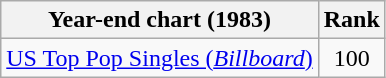<table class="wikitable">
<tr>
<th>Year-end chart (1983)</th>
<th>Rank</th>
</tr>
<tr>
<td><a href='#'>US Top Pop Singles (<em>Billboard</em>)</a></td>
<td align="center">100</td>
</tr>
</table>
